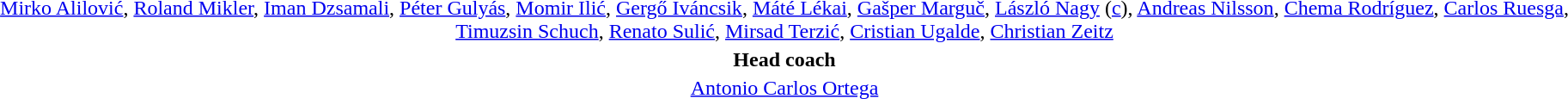<table style="text-align: center; margin-top: 2em; margin-left: auto; margin-right: auto">
<tr>
<td><a href='#'>Mirko Alilović</a>, <a href='#'>Roland Mikler</a>, <a href='#'>Iman Dzsamali</a>, <a href='#'>Péter Gulyás</a>, <a href='#'>Momir Ilić</a>, <a href='#'>Gergő Iváncsik</a>, <a href='#'>Máté Lékai</a>, <a href='#'>Gašper Marguč</a>, <a href='#'>László Nagy</a> (<a href='#'>c</a>), <a href='#'>Andreas Nilsson</a>, <a href='#'>Chema Rodríguez</a>, <a href='#'>Carlos Ruesga</a>, <a href='#'>Timuzsin Schuch</a>, <a href='#'>Renato Sulić</a>, <a href='#'>Mirsad Terzić</a>, <a href='#'>Cristian Ugalde</a>, <a href='#'>Christian Zeitz</a></td>
</tr>
<tr>
<td><strong>Head coach</strong></td>
</tr>
<tr>
<td><a href='#'>Antonio Carlos Ortega</a></td>
</tr>
</table>
